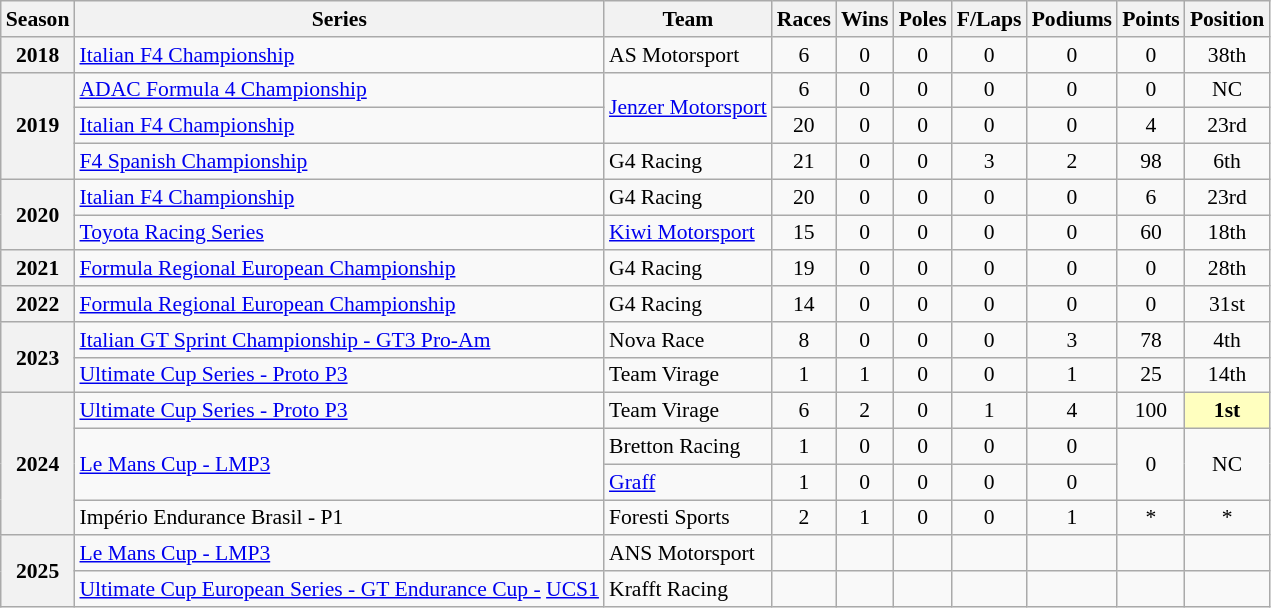<table class="wikitable" style="font-size: 90%; text-align:center">
<tr>
<th>Season</th>
<th>Series</th>
<th>Team</th>
<th>Races</th>
<th>Wins</th>
<th>Poles</th>
<th>F/Laps</th>
<th>Podiums</th>
<th>Points</th>
<th>Position</th>
</tr>
<tr>
<th>2018</th>
<td align=left><a href='#'>Italian F4 Championship</a></td>
<td align=left>AS Motorsport</td>
<td>6</td>
<td>0</td>
<td>0</td>
<td>0</td>
<td>0</td>
<td>0</td>
<td>38th</td>
</tr>
<tr>
<th rowspan=3>2019</th>
<td align=left><a href='#'>ADAC Formula 4 Championship</a></td>
<td rowspan=2 align=left><a href='#'>Jenzer Motorsport</a></td>
<td>6</td>
<td>0</td>
<td>0</td>
<td>0</td>
<td>0</td>
<td>0</td>
<td>NC</td>
</tr>
<tr>
<td align=left><a href='#'>Italian F4 Championship</a></td>
<td>20</td>
<td>0</td>
<td>0</td>
<td>0</td>
<td>0</td>
<td>4</td>
<td>23rd</td>
</tr>
<tr>
<td align=left><a href='#'>F4 Spanish Championship</a></td>
<td align=left>G4 Racing</td>
<td>21</td>
<td>0</td>
<td>0</td>
<td>3</td>
<td>2</td>
<td>98</td>
<td>6th</td>
</tr>
<tr>
<th rowspan=2>2020</th>
<td align=left><a href='#'>Italian F4 Championship</a></td>
<td align=left>G4 Racing</td>
<td>20</td>
<td>0</td>
<td>0</td>
<td>0</td>
<td>0</td>
<td>6</td>
<td>23rd</td>
</tr>
<tr>
<td align=left><a href='#'>Toyota Racing Series</a></td>
<td align=left><a href='#'>Kiwi Motorsport</a></td>
<td>15</td>
<td>0</td>
<td>0</td>
<td>0</td>
<td>0</td>
<td>60</td>
<td>18th</td>
</tr>
<tr>
<th>2021</th>
<td align=left><a href='#'>Formula Regional European Championship</a></td>
<td align=left>G4 Racing</td>
<td>19</td>
<td>0</td>
<td>0</td>
<td>0</td>
<td>0</td>
<td>0</td>
<td>28th</td>
</tr>
<tr>
<th>2022</th>
<td align=left><a href='#'>Formula Regional European Championship</a></td>
<td align=left>G4 Racing</td>
<td>14</td>
<td>0</td>
<td>0</td>
<td>0</td>
<td>0</td>
<td>0</td>
<td>31st</td>
</tr>
<tr>
<th rowspan="2">2023</th>
<td align=left><a href='#'>Italian GT Sprint Championship - GT3 Pro-Am</a></td>
<td align=left>Nova Race</td>
<td>8</td>
<td>0</td>
<td>0</td>
<td>0</td>
<td>3</td>
<td>78</td>
<td>4th</td>
</tr>
<tr>
<td align=left><a href='#'>Ultimate Cup Series - Proto P3</a></td>
<td align=left>Team Virage</td>
<td>1</td>
<td>1</td>
<td>0</td>
<td>0</td>
<td>1</td>
<td>25</td>
<td>14th</td>
</tr>
<tr>
<th rowspan="4">2024</th>
<td align=left><a href='#'>Ultimate Cup Series - Proto P3</a></td>
<td align=left>Team Virage</td>
<td>6</td>
<td>2</td>
<td>0</td>
<td>1</td>
<td>4</td>
<td>100</td>
<td style="background:#FFFFBF;"><strong>1st</strong></td>
</tr>
<tr>
<td rowspan="2" align=left><a href='#'>Le Mans Cup - LMP3</a></td>
<td align=left>Bretton Racing</td>
<td>1</td>
<td>0</td>
<td>0</td>
<td>0</td>
<td>0</td>
<td rowspan="2">0</td>
<td rowspan="2">NC</td>
</tr>
<tr>
<td align=left><a href='#'>Graff</a></td>
<td>1</td>
<td>0</td>
<td>0</td>
<td>0</td>
<td>0</td>
</tr>
<tr>
<td align=left>Império Endurance Brasil - P1</td>
<td align=left>Foresti Sports</td>
<td>2</td>
<td>1</td>
<td>0</td>
<td>0</td>
<td>1</td>
<td>*</td>
<td>*</td>
</tr>
<tr>
<th rowspan="2">2025</th>
<td align=left><a href='#'>Le Mans Cup - LMP3</a></td>
<td align=left>ANS Motorsport</td>
<td></td>
<td></td>
<td></td>
<td></td>
<td></td>
<td></td>
<td></td>
</tr>
<tr>
<td align="left"><a href='#'>Ultimate Cup European Series - GT Endurance Cup -</a> <a href='#'>UCS1</a></td>
<td align="left">Krafft Racing</td>
<td></td>
<td></td>
<td></td>
<td></td>
<td></td>
<td></td>
<td></td>
</tr>
</table>
